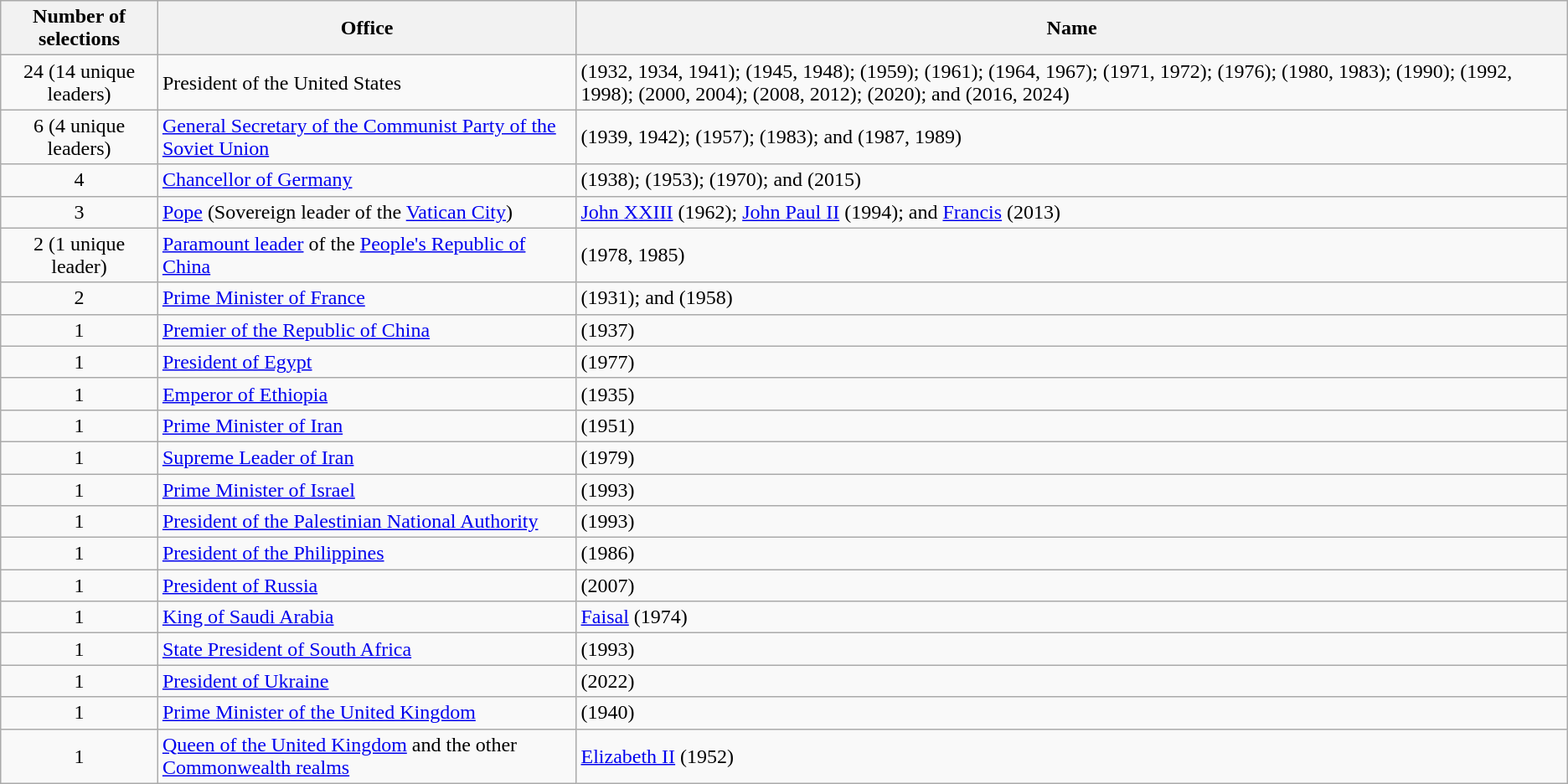<table class=wikitable>
<tr>
<th>Number of selections</th>
<th>Office</th>
<th>Name</th>
</tr>
<tr>
<td style="text-align: center;">24 (14 unique leaders)</td>
<td>President of the United States</td>
<td> (1932, 1934, 1941);  (1945, 1948);  (1959);  (1961);  (1964, 1967);  (1971, 1972);  (1976);  (1980, 1983);  (1990);  (1992, 1998);  (2000, 2004);  (2008, 2012);  (2020); and   (2016, 2024)</td>
</tr>
<tr>
<td style="text-align: center;">6 (4 unique leaders)</td>
<td><a href='#'>General Secretary of the Communist Party of the Soviet Union</a></td>
<td> (1939, 1942);  (1957);  (1983); and  (1987, 1989)</td>
</tr>
<tr>
<td style="text-align: center;">4</td>
<td><a href='#'>Chancellor of Germany</a></td>
<td> (1938);  (1953);  (1970); and  (2015)</td>
</tr>
<tr>
<td style="text-align: center;">3</td>
<td><a href='#'>Pope</a> (Sovereign leader of the <a href='#'>Vatican City</a>)</td>
<td><a href='#'>John XXIII</a> (1962); <a href='#'>John Paul II</a> (1994); and <a href='#'>Francis</a> (2013)</td>
</tr>
<tr>
<td style="text-align: center;">2 (1 unique leader)</td>
<td><a href='#'>Paramount leader</a> of the <a href='#'>People's Republic of China</a></td>
<td> (1978, 1985)</td>
</tr>
<tr>
<td style="text-align: center;">2</td>
<td><a href='#'>Prime Minister of France</a></td>
<td> (1931); and  (1958)</td>
</tr>
<tr>
<td style="text-align: center;">1</td>
<td><a href='#'>Premier of the Republic of China</a></td>
<td> (1937)</td>
</tr>
<tr>
<td style="text-align: center;">1</td>
<td><a href='#'>President of Egypt</a></td>
<td> (1977)</td>
</tr>
<tr>
<td style="text-align: center;">1</td>
<td><a href='#'>Emperor of Ethiopia</a></td>
<td> (1935)</td>
</tr>
<tr>
<td style="text-align: center;">1</td>
<td><a href='#'>Prime Minister of Iran</a></td>
<td> (1951)</td>
</tr>
<tr>
<td style="text-align: center;">1</td>
<td><a href='#'>Supreme Leader of Iran</a></td>
<td> (1979)</td>
</tr>
<tr>
<td style="text-align: center;">1</td>
<td><a href='#'>Prime Minister of Israel</a></td>
<td> (1993)</td>
</tr>
<tr>
<td style="text-align: center;">1</td>
<td><a href='#'>President of the Palestinian National Authority</a></td>
<td> (1993)</td>
</tr>
<tr>
<td style="text-align: center;">1</td>
<td><a href='#'>President of the Philippines</a></td>
<td> (1986)</td>
</tr>
<tr>
<td style="text-align: center;">1</td>
<td><a href='#'>President of Russia</a></td>
<td> (2007)</td>
</tr>
<tr>
<td style="text-align: center;">1</td>
<td><a href='#'>King of Saudi Arabia</a></td>
<td><a href='#'>Faisal</a> (1974)</td>
</tr>
<tr>
<td style="text-align: center;">1</td>
<td><a href='#'>State President of South Africa</a></td>
<td> (1993)</td>
</tr>
<tr>
<td style="text-align: center;">1</td>
<td><a href='#'>President of Ukraine</a></td>
<td> (2022)</td>
</tr>
<tr>
<td style="text-align: center;">1</td>
<td><a href='#'>Prime Minister of the United Kingdom</a></td>
<td> (1940)</td>
</tr>
<tr>
<td style="text-align: center;">1</td>
<td><a href='#'>Queen of the United Kingdom</a> and the other <a href='#'>Commonwealth realms</a></td>
<td><a href='#'>Elizabeth II</a> (1952)</td>
</tr>
</table>
